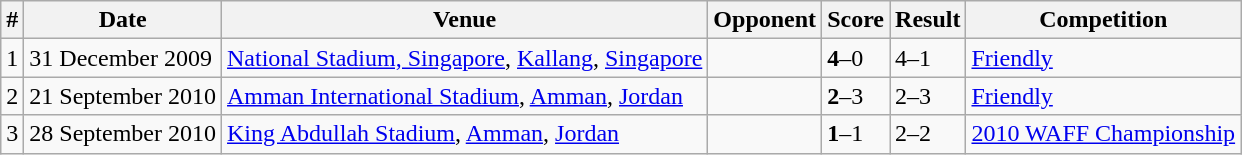<table class="wikitable">
<tr>
<th>#</th>
<th>Date</th>
<th>Venue</th>
<th>Opponent</th>
<th>Score</th>
<th>Result</th>
<th>Competition</th>
</tr>
<tr>
<td>1</td>
<td>31 December 2009</td>
<td><a href='#'>National Stadium, Singapore</a>, <a href='#'>Kallang</a>, <a href='#'>Singapore</a></td>
<td></td>
<td><strong>4</strong>–0</td>
<td>4–1</td>
<td><a href='#'>Friendly</a></td>
</tr>
<tr>
<td>2</td>
<td>21 September 2010</td>
<td><a href='#'>Amman International Stadium</a>, <a href='#'>Amman</a>, <a href='#'>Jordan</a></td>
<td></td>
<td><strong>2</strong>–3</td>
<td>2–3</td>
<td><a href='#'>Friendly</a></td>
</tr>
<tr>
<td>3</td>
<td>28 September 2010</td>
<td><a href='#'>King Abdullah Stadium</a>, <a href='#'>Amman</a>, <a href='#'>Jordan</a></td>
<td></td>
<td><strong>1</strong>–1</td>
<td>2–2</td>
<td><a href='#'>2010 WAFF Championship</a></td>
</tr>
</table>
